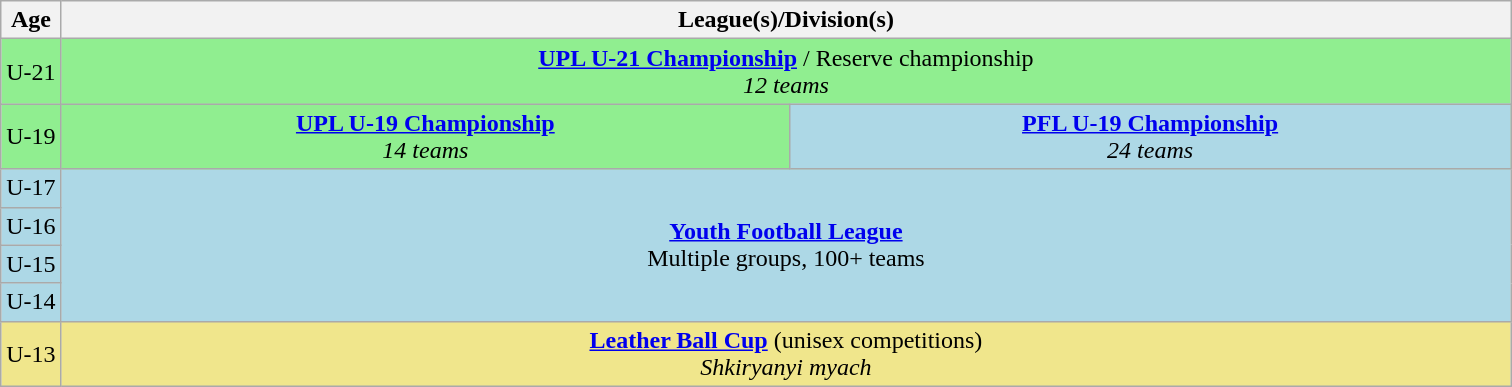<table class="wikitable" style="text-align:center">
<tr>
<th style="width:4%">Age</th>
<th colspan="2" style="width:96%">League(s)/Division(s)<br></th>
</tr>
<tr bgcolor=lightgreen>
<td>U-21</td>
<td colspan="2"><strong><a href='#'>UPL U-21 Championship</a></strong> / Reserve championship<br><em>12 teams</em></td>
</tr>
<tr bgcolor=lightgreen>
<td>U-19</td>
<td bgcolor=lightgreen><strong><a href='#'>UPL U-19 Championship</a></strong><br><em>14 teams</em></td>
<td bgcolor=lightblue><strong><a href='#'>PFL U-19 Championship</a></strong><br><em>24 teams</em></td>
</tr>
<tr bgcolor=lightblue>
<td>U-17</td>
<td colspan="2" rowspan=4><strong><a href='#'>Youth Football League</a></strong><br>Multiple groups, 100+ teams</td>
</tr>
<tr bgcolor=lightblue>
<td>U-16</td>
</tr>
<tr bgcolor=lightblue>
<td>U-15</td>
</tr>
<tr bgcolor=lightblue>
<td>U-14</td>
</tr>
<tr bgcolor=khaki>
<td>U-13</td>
<td colspan="2"><strong><a href='#'>Leather Ball Cup</a></strong> (unisex competitions)<br><em>Shkiryanyi myach</em><br></td>
</tr>
</table>
